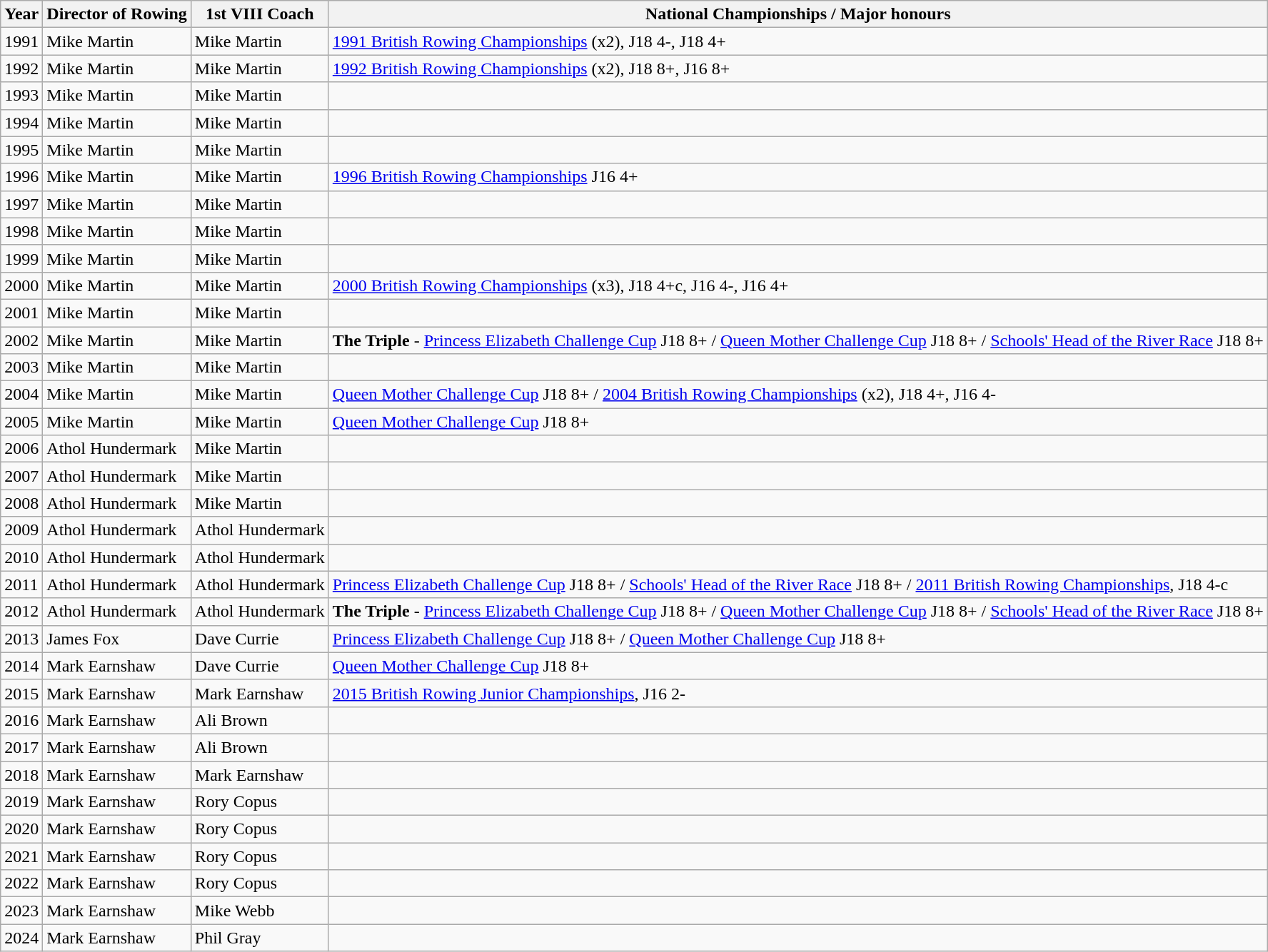<table class="wikitable sortable">
<tr>
<th>Year</th>
<th>Director of Rowing</th>
<th>1st VIII Coach</th>
<th>National Championships / Major honours</th>
</tr>
<tr>
<td>1991</td>
<td>Mike Martin</td>
<td>Mike Martin</td>
<td><a href='#'>1991 British Rowing Championships</a> (x2), J18 4-, J18 4+</td>
</tr>
<tr>
<td>1992</td>
<td>Mike Martin</td>
<td>Mike Martin</td>
<td><a href='#'>1992 British Rowing Championships</a> (x2), J18 8+, J16 8+</td>
</tr>
<tr>
<td>1993</td>
<td>Mike Martin</td>
<td>Mike Martin</td>
<td></td>
</tr>
<tr>
<td>1994</td>
<td>Mike Martin</td>
<td>Mike Martin</td>
<td></td>
</tr>
<tr>
<td>1995</td>
<td>Mike Martin</td>
<td>Mike Martin</td>
<td></td>
</tr>
<tr>
<td>1996</td>
<td>Mike Martin</td>
<td>Mike Martin</td>
<td><a href='#'>1996 British Rowing Championships</a> J16 4+</td>
</tr>
<tr>
<td>1997</td>
<td>Mike Martin</td>
<td>Mike Martin</td>
<td></td>
</tr>
<tr>
<td>1998</td>
<td>Mike Martin</td>
<td>Mike Martin</td>
<td></td>
</tr>
<tr>
<td>1999</td>
<td>Mike Martin</td>
<td>Mike Martin</td>
<td></td>
</tr>
<tr>
<td>2000</td>
<td>Mike Martin</td>
<td>Mike Martin</td>
<td><a href='#'>2000 British Rowing Championships</a> (x3), J18 4+c, J16 4-, J16 4+</td>
</tr>
<tr>
<td>2001</td>
<td>Mike Martin</td>
<td>Mike Martin</td>
<td></td>
</tr>
<tr>
<td>2002</td>
<td>Mike Martin</td>
<td>Mike Martin</td>
<td><strong>The Triple</strong> - <a href='#'>Princess Elizabeth Challenge Cup</a> J18 8+ / <a href='#'>Queen Mother Challenge Cup</a> J18 8+ / <a href='#'>Schools' Head of the River Race</a> J18 8+</td>
</tr>
<tr>
<td>2003</td>
<td>Mike Martin</td>
<td>Mike Martin</td>
<td></td>
</tr>
<tr>
<td>2004</td>
<td>Mike Martin</td>
<td>Mike Martin</td>
<td><a href='#'>Queen Mother Challenge Cup</a> J18 8+ / <a href='#'>2004 British Rowing Championships</a> (x2), J18 4+, J16 4-</td>
</tr>
<tr>
<td>2005</td>
<td>Mike Martin</td>
<td>Mike Martin</td>
<td><a href='#'>Queen Mother Challenge Cup</a> J18 8+</td>
</tr>
<tr>
<td>2006</td>
<td>Athol Hundermark</td>
<td>Mike Martin</td>
<td></td>
</tr>
<tr>
<td>2007</td>
<td>Athol Hundermark</td>
<td>Mike Martin</td>
<td></td>
</tr>
<tr>
<td>2008</td>
<td>Athol Hundermark</td>
<td>Mike Martin</td>
<td></td>
</tr>
<tr>
<td>2009</td>
<td>Athol Hundermark</td>
<td>Athol Hundermark</td>
<td></td>
</tr>
<tr>
<td>2010</td>
<td>Athol Hundermark</td>
<td>Athol Hundermark</td>
<td></td>
</tr>
<tr>
<td>2011</td>
<td>Athol Hundermark</td>
<td>Athol Hundermark</td>
<td><a href='#'>Princess Elizabeth Challenge Cup</a> J18 8+ / <a href='#'>Schools' Head of the River Race</a> J18 8+ / <a href='#'>2011 British Rowing Championships</a>, J18 4-c</td>
</tr>
<tr>
<td>2012</td>
<td>Athol Hundermark</td>
<td>Athol Hundermark</td>
<td><strong>The Triple</strong> - <a href='#'>Princess Elizabeth Challenge Cup</a> J18 8+ / <a href='#'>Queen Mother Challenge Cup</a> J18 8+ / <a href='#'>Schools' Head of the River Race</a> J18 8+</td>
</tr>
<tr>
<td>2013</td>
<td>James Fox</td>
<td>Dave Currie</td>
<td><a href='#'>Princess Elizabeth Challenge Cup</a> J18 8+ / <a href='#'>Queen Mother Challenge Cup</a> J18 8+</td>
</tr>
<tr>
<td>2014</td>
<td>Mark Earnshaw</td>
<td>Dave Currie</td>
<td><a href='#'>Queen Mother Challenge Cup</a> J18 8+</td>
</tr>
<tr>
<td>2015</td>
<td>Mark Earnshaw</td>
<td>Mark Earnshaw</td>
<td><a href='#'>2015 British Rowing Junior Championships</a>, J16 2-</td>
</tr>
<tr>
<td>2016</td>
<td>Mark Earnshaw</td>
<td>Ali Brown</td>
<td></td>
</tr>
<tr>
<td>2017</td>
<td>Mark Earnshaw</td>
<td>Ali Brown</td>
<td></td>
</tr>
<tr>
<td>2018</td>
<td>Mark Earnshaw</td>
<td>Mark Earnshaw</td>
<td></td>
</tr>
<tr>
<td>2019</td>
<td>Mark Earnshaw</td>
<td>Rory Copus</td>
<td></td>
</tr>
<tr>
<td>2020</td>
<td>Mark Earnshaw</td>
<td>Rory Copus</td>
<td></td>
</tr>
<tr>
<td>2021</td>
<td>Mark Earnshaw</td>
<td>Rory Copus</td>
<td></td>
</tr>
<tr>
<td>2022</td>
<td>Mark Earnshaw</td>
<td>Rory Copus</td>
<td></td>
</tr>
<tr>
<td>2023</td>
<td>Mark Earnshaw</td>
<td>Mike Webb</td>
<td></td>
</tr>
<tr>
<td>2024</td>
<td>Mark Earnshaw</td>
<td>Phil Gray</td>
<td></td>
</tr>
</table>
